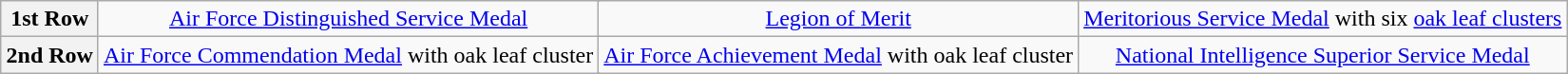<table class="wikitable" style="margin:1em auto; text-align:center;">
<tr>
<th>1st Row</th>
<td colspan="3"><a href='#'>Air Force Distinguished Service Medal</a></td>
<td colspan="3"><a href='#'>Legion of Merit</a></td>
<td colspan="3"><a href='#'>Meritorious Service Medal</a> with six <a href='#'>oak leaf clusters</a></td>
</tr>
<tr>
<th>2nd Row</th>
<td colspan="3"><a href='#'>Air Force Commendation Medal</a> with oak leaf cluster</td>
<td colspan="3"><a href='#'>Air Force Achievement Medal</a> with oak leaf cluster</td>
<td colspan="3"><a href='#'>National Intelligence Superior Service Medal</a></td>
</tr>
</table>
